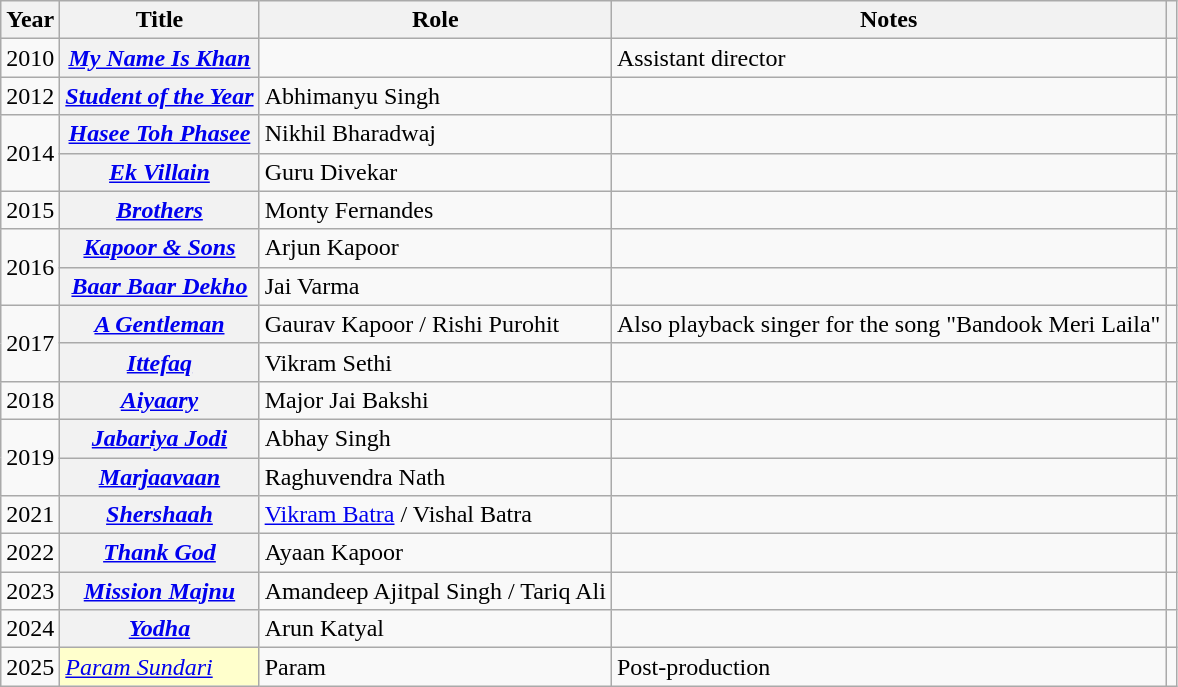<table class="wikitable sortable plainrowheaders">
<tr style="text-align:center;">
<th scope="col">Year</th>
<th scope="col">Title</th>
<th scope="col">Role</th>
<th class="unsortable" scope="col">Notes</th>
<th class="unsortable" scope="col"></th>
</tr>
<tr>
<td>2010</td>
<th scope="row"><em><a href='#'>My Name Is Khan</a></em></th>
<td></td>
<td>Assistant director</td>
<td></td>
</tr>
<tr>
<td>2012</td>
<th scope="row"><em><a href='#'>Student of the Year</a></em></th>
<td>Abhimanyu Singh</td>
<td></td>
<td></td>
</tr>
<tr>
<td rowspan=2>2014</td>
<th scope="row"><em><a href='#'>Hasee Toh Phasee</a></em></th>
<td>Nikhil Bharadwaj</td>
<td></td>
<td></td>
</tr>
<tr>
<th scope="row"><em><a href='#'>Ek Villain</a></em></th>
<td>Guru Divekar</td>
<td></td>
<td></td>
</tr>
<tr>
<td>2015</td>
<th scope="row"><em><a href='#'>Brothers</a></em></th>
<td>Monty Fernandes</td>
<td></td>
<td></td>
</tr>
<tr>
<td rowspan=2>2016</td>
<th scope="row"><em><a href='#'>Kapoor & Sons</a></em></th>
<td>Arjun Kapoor</td>
<td></td>
<td></td>
</tr>
<tr>
<th scope="row"><em><a href='#'>Baar Baar Dekho</a></em></th>
<td>Jai Varma</td>
<td></td>
<td></td>
</tr>
<tr>
<td rowspan=2>2017</td>
<th scope="row"><em><a href='#'>A Gentleman</a></em></th>
<td>Gaurav Kapoor / Rishi Purohit</td>
<td>Also playback singer for the song "Bandook Meri Laila"</td>
<td></td>
</tr>
<tr>
<th scope="row"><em><a href='#'>Ittefaq</a></em></th>
<td>Vikram Sethi</td>
<td></td>
<td></td>
</tr>
<tr>
<td>2018</td>
<th scope="row"><em><a href='#'>Aiyaary</a></em></th>
<td>Major Jai Bakshi</td>
<td></td>
<td></td>
</tr>
<tr>
<td rowspan=2>2019</td>
<th scope="row"><em><a href='#'>Jabariya Jodi</a></em></th>
<td>Abhay Singh</td>
<td></td>
<td></td>
</tr>
<tr>
<th scope="row"><em><a href='#'>Marjaavaan</a></em></th>
<td>Raghuvendra Nath</td>
<td></td>
<td></td>
</tr>
<tr>
<td>2021</td>
<th scope="row"><em><a href='#'>Shershaah</a></em></th>
<td><a href='#'>Vikram Batra</a> / Vishal Batra</td>
<td></td>
<td></td>
</tr>
<tr>
<td>2022</td>
<th scope="row"><em><a href='#'>Thank God</a></em></th>
<td>Ayaan Kapoor</td>
<td></td>
<td></td>
</tr>
<tr>
<td>2023</td>
<th scope="row"><em><a href='#'>Mission Majnu</a></em></th>
<td>Amandeep Ajitpal Singh / Tariq Ali</td>
<td></td>
<td></td>
</tr>
<tr>
<td>2024</td>
<th scope="row"><em><a href='#'>Yodha</a></em></th>
<td>Arun Katyal</td>
<td></td>
<td></td>
</tr>
<tr>
<td>2025</td>
<td scope="row" style="background:#FFFFCC;"><em><a href='#'>Param Sundari</a></em> </td>
<td>Param</td>
<td>Post-production</td>
<td style="text-align:center;"><br></td>
</tr>
</table>
